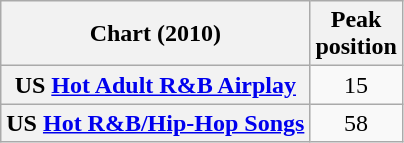<table class="wikitable plainrowheaders">
<tr>
<th scope="col">Chart (2010)</th>
<th scope="col">Peak<br>position</th>
</tr>
<tr>
<th scope="row">US <a href='#'>Hot Adult R&B Airplay</a></th>
<td style="text-align:center;">15</td>
</tr>
<tr>
<th scope="row">US <a href='#'>Hot R&B/Hip-Hop Songs</a></th>
<td style="text-align:center;">58</td>
</tr>
</table>
